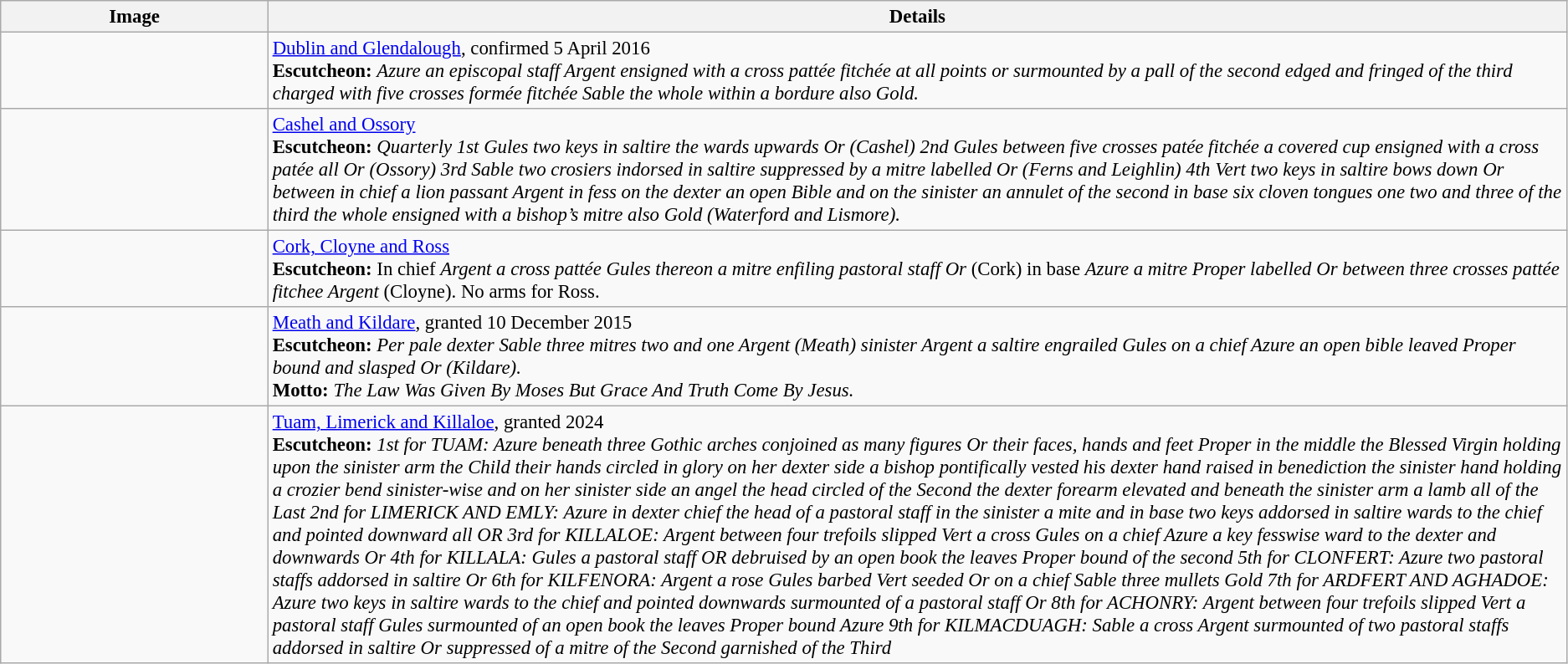<table class=wikitable style=font-size:95%>
<tr style="vertical-align:top; text-align:center;">
<th style="width:206px;">Image</th>
<th>Details</th>
</tr>
<tr valign=top>
<td align=center></td>
<td><a href='#'>Dublin and Glendalough</a>, confirmed 5 April 2016<br><strong>Escutcheon:</strong> <em>Azure an episcopal staff Argent ensigned with a cross pattée fitchée at all points or surmounted by a pall of the second edged and fringed of the third charged with five crosses formée fitchée Sable the whole within a bordure also Gold.</em>
</td>
</tr>
<tr valign=top>
<td align=center></td>
<td><a href='#'>Cashel and Ossory</a><br><strong>Escutcheon:</strong> <em>Quarterly 1st Gules two keys in saltire the wards upwards Or (Cashel) 2nd Gules between five crosses patée fitchée a covered cup ensigned with a cross patée all Or (Ossory) 3rd Sable two crosiers indorsed in saltire suppressed by a mitre labelled Or (Ferns and Leighlin) 4th Vert two keys in saltire bows down Or between in chief a lion passant Argent in fess on the dexter an open Bible and on the sinister an annulet of the second in base six cloven tongues one two and three of the third the whole ensigned with a bishop’s mitre also Gold (Waterford and Lismore).</em>
</td>
</tr>
<tr valign=top>
<td align=center></td>
<td><a href='#'>Cork, Cloyne and Ross</a><br><strong>Escutcheon:</strong> In chief <em>Argent a cross pattée Gules thereon a mitre enfiling pastoral staff Or</em> (Cork) in base <em>Azure a mitre Proper labelled Or between three crosses pattée fitchee Argent</em> (Cloyne). No arms for Ross.</td>
</tr>
<tr valign=top>
<td align=center></td>
<td><a href='#'>Meath and Kildare</a>, granted 10 December 2015<br><strong>Escutcheon:</strong> <em>Per pale dexter Sable three mitres two and one Argent (Meath) sinister Argent a saltire engrailed Gules on a chief Azure an open bible leaved Proper bound and slasped Or (Kildare).</em><br>
<strong>Motto:</strong> <em>The Law Was Given By Moses But Grace And Truth Come By Jesus.</em> </td>
</tr>
<tr valign=top>
<td align=center></td>
<td><a href='#'>Tuam, Limerick and Killaloe</a>, granted 2024<br><strong>Escutcheon:</strong> <em>1st for TUAM: Azure beneath three Gothic arches conjoined as many figures Or their faces, hands and feet Proper in the middle the Blessed Virgin holding upon the sinister arm the Child their hands circled in glory on her dexter side a bishop pontifically vested his dexter hand raised in benediction the sinister hand holding a crozier bend sinister-wise and on her sinister side an angel the head circled of the Second the dexter forearm elevated and beneath the sinister arm a lamb all of the Last
2nd for LIMERICK AND EMLY: Azure in dexter chief the head of a pastoral staff in the sinister a mite and in base two keys addorsed in saltire wards to the chief and pointed downward all OR
3rd for KILLALOE: Argent between four trefoils slipped Vert a cross Gules on a chief Azure a key fesswise ward to the dexter and downwards Or
4th for KILLALA: Gules a pastoral staff OR debruised by an open book the leaves Proper bound of the second
5th for CLONFERT: Azure two pastoral staffs addorsed in saltire Or
6th for KILFENORA: Argent a rose Gules barbed Vert seeded Or on a chief Sable three mullets Gold
7th for ARDFERT AND AGHADOE: Azure two keys in saltire wards to the chief and pointed downwards surmounted of a pastoral staff Or
8th for ACHONRY: Argent between four trefoils slipped Vert a pastoral staff Gules surmounted of an open book the leaves Proper bound Azure
9th for KILMACDUAGH: Sable a cross Argent surmounted of two pastoral staffs addorsed in saltire Or suppressed of a mitre of the Second garnished of the Third</td>
</tr>
</table>
